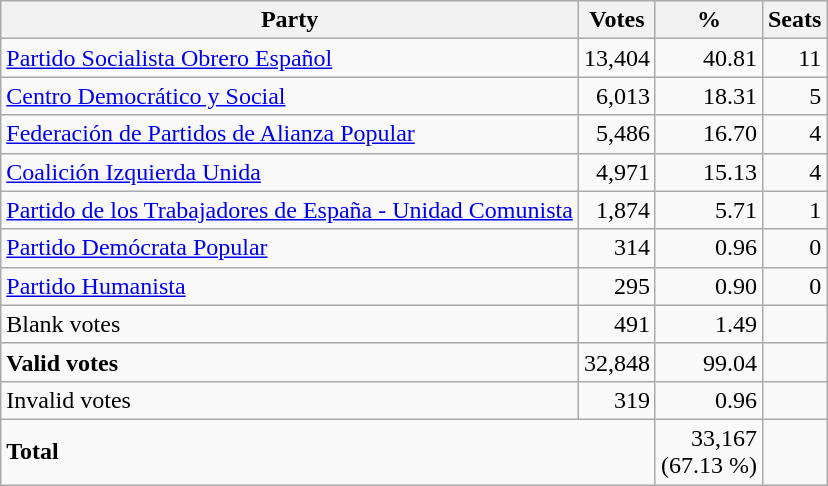<table class="wikitable" border="1">
<tr style="background-color:#E9E9E9">
<th>Party</th>
<th>Votes</th>
<th>%</th>
<th>Seats</th>
</tr>
<tr>
<td><a href='#'>Partido Socialista Obrero Español</a></td>
<td align="right">13,404</td>
<td align="right">40.81</td>
<td align="right">11</td>
</tr>
<tr>
<td><a href='#'>Centro Democrático y Social</a></td>
<td align="right">6,013</td>
<td align="right">18.31</td>
<td align="right">5</td>
</tr>
<tr>
<td><a href='#'>Federación de Partidos de Alianza Popular</a></td>
<td align="right">5,486</td>
<td align="right">16.70</td>
<td align="right">4</td>
</tr>
<tr>
<td><a href='#'>Coalición Izquierda Unida</a></td>
<td align="right">4,971</td>
<td align="right">15.13</td>
<td align="right">4</td>
</tr>
<tr>
<td><a href='#'>Partido de los Trabajadores de España - Unidad Comunista</a></td>
<td align="right">1,874</td>
<td align="right">5.71</td>
<td align="right">1</td>
</tr>
<tr>
<td><a href='#'>Partido Demócrata Popular</a></td>
<td align="right">314</td>
<td align="right">0.96</td>
<td align="right">0</td>
</tr>
<tr>
<td><a href='#'>Partido Humanista</a></td>
<td align="right">295</td>
<td align="right">0.90</td>
<td align="right">0</td>
</tr>
<tr>
<td>Blank votes</td>
<td align="right">491</td>
<td align="right">1.49</td>
<td> </td>
</tr>
<tr>
<td><strong>Valid votes</strong></td>
<td align="right">32,848</td>
<td align="right">99.04</td>
<td> </td>
</tr>
<tr>
<td>Invalid votes</td>
<td align="right">319</td>
<td align="right">0.96</td>
<td> </td>
</tr>
<tr>
<td colspan="2"><strong>Total</strong></td>
<td align="right">33,167<br>(67.13 %)</td>
<td></td>
</tr>
</table>
